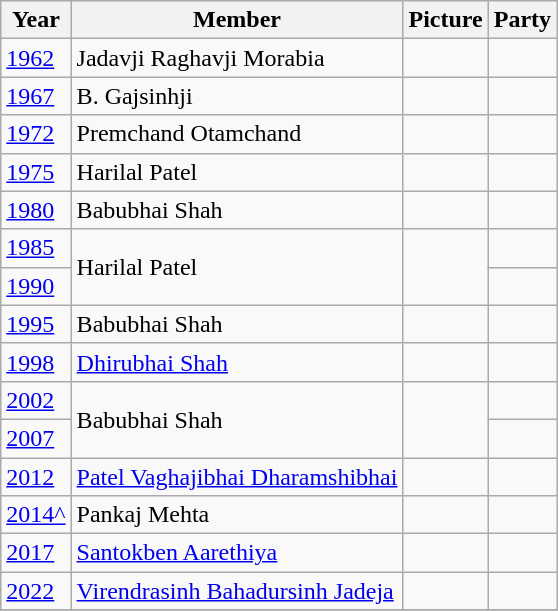<table class="wikitable sortable">
<tr>
<th>Year</th>
<th>Member</th>
<th>Picture</th>
<th colspan="2">Party</th>
</tr>
<tr>
<td><a href='#'>1962</a></td>
<td>Jadavji Raghavji Morabia</td>
<td></td>
<td></td>
</tr>
<tr>
<td><a href='#'>1967</a></td>
<td>B. Gajsinhji</td>
<td></td>
</tr>
<tr>
<td><a href='#'>1972</a></td>
<td>Premchand Otamchand</td>
<td></td>
<td></td>
</tr>
<tr>
<td><a href='#'>1975</a></td>
<td>Harilal Patel</td>
<td></td>
<td></td>
</tr>
<tr>
<td><a href='#'>1980</a></td>
<td>Babubhai Shah</td>
<td></td>
<td></td>
</tr>
<tr>
<td><a href='#'>1985</a></td>
<td rowspan=2>Harilal Patel</td>
<td rowspan=2></td>
<td></td>
</tr>
<tr>
<td><a href='#'>1990</a></td>
</tr>
<tr>
<td><a href='#'>1995</a></td>
<td>Babubhai Shah</td>
<td></td>
<td></td>
</tr>
<tr>
<td><a href='#'>1998</a></td>
<td><a href='#'>Dhirubhai Shah</a></td>
<td></td>
</tr>
<tr>
<td><a href='#'>2002</a></td>
<td rowspan=2>Babubhai Shah</td>
<td rowspan=2></td>
<td></td>
</tr>
<tr>
<td><a href='#'>2007</a></td>
</tr>
<tr>
<td><a href='#'>2012</a></td>
<td><a href='#'>Patel Vaghajibhai Dharamshibhai</a></td>
<td></td>
<td></td>
</tr>
<tr>
<td><a href='#'>2014^</a></td>
<td>Pankaj Mehta</td>
<td></td>
</tr>
<tr>
<td><a href='#'>2017</a></td>
<td><a href='#'>Santokben Aarethiya</a></td>
<td></td>
<td></td>
</tr>
<tr>
<td><a href='#'>2022</a></td>
<td><a href='#'>Virendrasinh Bahadursinh Jadeja</a></td>
<td></td>
<td></td>
</tr>
<tr>
</tr>
</table>
